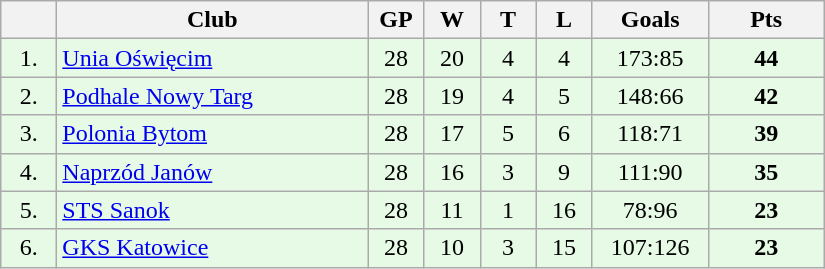<table class="wikitable">
<tr>
<th width="30"></th>
<th width="200">Club</th>
<th width="30">GP</th>
<th width="30">W</th>
<th width="30">T</th>
<th width="30">L</th>
<th width="70">Goals</th>
<th width="70">Pts</th>
</tr>
<tr bgcolor="#e6fae6" align="center">
<td>1.</td>
<td align="left"><a href='#'>Unia Oświęcim</a></td>
<td>28</td>
<td>20</td>
<td>4</td>
<td>4</td>
<td>173:85</td>
<td><strong>44</strong></td>
</tr>
<tr bgcolor="#e6fae6" align="center">
<td>2.</td>
<td align="left"><a href='#'>Podhale Nowy Targ</a></td>
<td>28</td>
<td>19</td>
<td>4</td>
<td>5</td>
<td>148:66</td>
<td><strong>42</strong></td>
</tr>
<tr bgcolor="#e6fae6" align="center">
<td>3.</td>
<td align="left"><a href='#'>Polonia Bytom</a></td>
<td>28</td>
<td>17</td>
<td>5</td>
<td>6</td>
<td>118:71</td>
<td><strong>39</strong></td>
</tr>
<tr bgcolor="#e6fae6" align="center">
<td>4.</td>
<td align="left"><a href='#'>Naprzód Janów</a></td>
<td>28</td>
<td>16</td>
<td>3</td>
<td>9</td>
<td>111:90</td>
<td><strong>35</strong></td>
</tr>
<tr bgcolor="#e6fae6" align="center">
<td>5.</td>
<td align="left"><a href='#'>STS Sanok</a></td>
<td>28</td>
<td>11</td>
<td>1</td>
<td>16</td>
<td>78:96</td>
<td><strong>23</strong></td>
</tr>
<tr bgcolor="#e6fae6" align="center">
<td>6.</td>
<td align="left"><a href='#'>GKS Katowice</a></td>
<td>28</td>
<td>10</td>
<td>3</td>
<td>15</td>
<td>107:126</td>
<td><strong>23</strong></td>
</tr>
</table>
